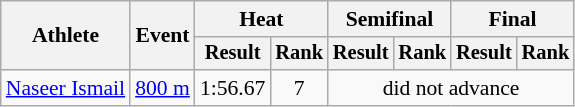<table class=wikitable style="font-size:90%">
<tr>
<th rowspan="2">Athlete</th>
<th rowspan="2">Event</th>
<th colspan="2">Heat</th>
<th colspan="2">Semifinal</th>
<th colspan="2">Final</th>
</tr>
<tr style="font-size:95%">
<th>Result</th>
<th>Rank</th>
<th>Result</th>
<th>Rank</th>
<th>Result</th>
<th>Rank</th>
</tr>
<tr align=center>
<td align=left><a href='#'>Naseer Ismail</a></td>
<td align=left><a href='#'>800 m</a></td>
<td>1:56.67</td>
<td>7</td>
<td colspan=4>did not advance</td>
</tr>
</table>
